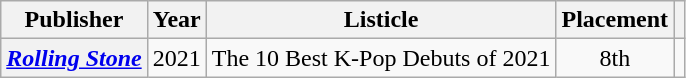<table class="wikitable plainrowheaders" style="text-align:center">
<tr>
<th scope="col">Publisher</th>
<th scope="col">Year</th>
<th scope="col">Listicle</th>
<th scope="col">Placement</th>
<th scope="col" class="unsortable"></th>
</tr>
<tr>
<th scope="row"><em><a href='#'>Rolling Stone</a></em></th>
<td>2021</td>
<td style="text-align:left">The 10 Best K-Pop Debuts of 2021</td>
<td>8th</td>
<td></td>
</tr>
</table>
